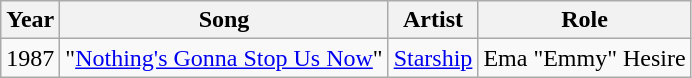<table class="wikitable sortable">
<tr>
<th>Year</th>
<th>Song</th>
<th>Artist</th>
<th>Role</th>
</tr>
<tr>
<td>1987</td>
<td>"<a href='#'>Nothing's Gonna Stop Us Now</a>"</td>
<td><a href='#'>Starship</a></td>
<td>Ema "Emmy" Hesire</td>
</tr>
</table>
